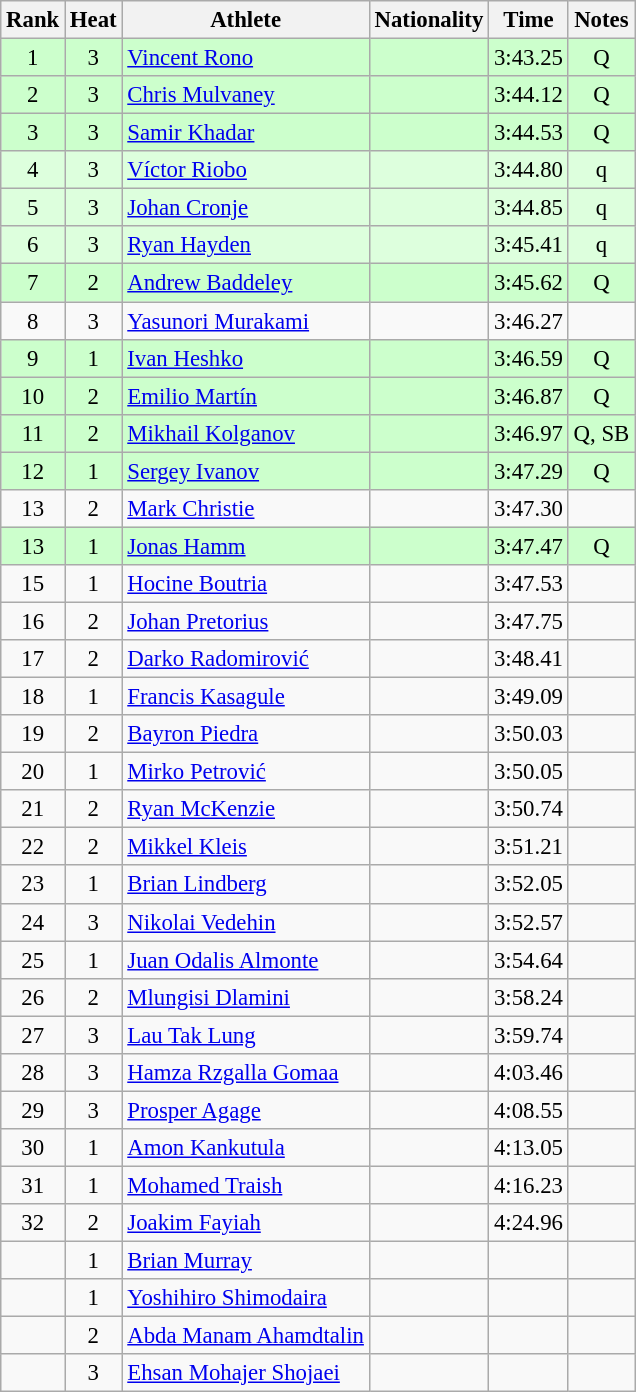<table class="wikitable sortable" style="text-align:center;font-size:95%">
<tr>
<th>Rank</th>
<th>Heat</th>
<th>Athlete</th>
<th>Nationality</th>
<th>Time</th>
<th>Notes</th>
</tr>
<tr bgcolor=ccffcc>
<td>1</td>
<td>3</td>
<td align="left"><a href='#'>Vincent Rono</a></td>
<td align=left></td>
<td>3:43.25</td>
<td>Q</td>
</tr>
<tr bgcolor=ccffcc>
<td>2</td>
<td>3</td>
<td align="left"><a href='#'>Chris Mulvaney</a></td>
<td align=left></td>
<td>3:44.12</td>
<td>Q</td>
</tr>
<tr bgcolor=ccffcc>
<td>3</td>
<td>3</td>
<td align="left"><a href='#'>Samir Khadar</a></td>
<td align=left></td>
<td>3:44.53</td>
<td>Q</td>
</tr>
<tr bgcolor=ddffdd>
<td>4</td>
<td>3</td>
<td align="left"><a href='#'>Víctor Riobo</a></td>
<td align=left></td>
<td>3:44.80</td>
<td>q</td>
</tr>
<tr bgcolor=ddffdd>
<td>5</td>
<td>3</td>
<td align="left"><a href='#'>Johan Cronje</a></td>
<td align=left></td>
<td>3:44.85</td>
<td>q</td>
</tr>
<tr bgcolor=ddffdd>
<td>6</td>
<td>3</td>
<td align="left"><a href='#'>Ryan Hayden</a></td>
<td align=left></td>
<td>3:45.41</td>
<td>q</td>
</tr>
<tr bgcolor=ccffcc>
<td>7</td>
<td>2</td>
<td align="left"><a href='#'>Andrew Baddeley</a></td>
<td align=left></td>
<td>3:45.62</td>
<td>Q</td>
</tr>
<tr>
<td>8</td>
<td>3</td>
<td align="left"><a href='#'>Yasunori Murakami</a></td>
<td align=left></td>
<td>3:46.27</td>
<td></td>
</tr>
<tr bgcolor=ccffcc>
<td>9</td>
<td>1</td>
<td align="left"><a href='#'>Ivan Heshko</a></td>
<td align=left></td>
<td>3:46.59</td>
<td>Q</td>
</tr>
<tr bgcolor=ccffcc>
<td>10</td>
<td>2</td>
<td align="left"><a href='#'>Emilio Martín</a></td>
<td align=left></td>
<td>3:46.87</td>
<td>Q</td>
</tr>
<tr bgcolor=ccffcc>
<td>11</td>
<td>2</td>
<td align="left"><a href='#'>Mikhail Kolganov</a></td>
<td align=left></td>
<td>3:46.97</td>
<td>Q, SB</td>
</tr>
<tr bgcolor=ccffcc>
<td>12</td>
<td>1</td>
<td align="left"><a href='#'>Sergey Ivanov</a></td>
<td align=left></td>
<td>3:47.29</td>
<td>Q</td>
</tr>
<tr>
<td>13</td>
<td>2</td>
<td align="left"><a href='#'>Mark Christie</a></td>
<td align=left></td>
<td>3:47.30</td>
<td></td>
</tr>
<tr bgcolor=ccffcc>
<td>13</td>
<td>1</td>
<td align="left"><a href='#'>Jonas Hamm</a></td>
<td align=left></td>
<td>3:47.47</td>
<td>Q</td>
</tr>
<tr>
<td>15</td>
<td>1</td>
<td align="left"><a href='#'>Hocine Boutria</a></td>
<td align=left></td>
<td>3:47.53</td>
<td></td>
</tr>
<tr>
<td>16</td>
<td>2</td>
<td align="left"><a href='#'>Johan Pretorius</a></td>
<td align=left></td>
<td>3:47.75</td>
<td></td>
</tr>
<tr>
<td>17</td>
<td>2</td>
<td align="left"><a href='#'>Darko Radomirović</a></td>
<td align=left></td>
<td>3:48.41</td>
<td></td>
</tr>
<tr>
<td>18</td>
<td>1</td>
<td align="left"><a href='#'>Francis Kasagule</a></td>
<td align=left></td>
<td>3:49.09</td>
<td></td>
</tr>
<tr>
<td>19</td>
<td>2</td>
<td align="left"><a href='#'>Bayron Piedra</a></td>
<td align=left></td>
<td>3:50.03</td>
<td></td>
</tr>
<tr>
<td>20</td>
<td>1</td>
<td align="left"><a href='#'>Mirko Petrović</a></td>
<td align=left></td>
<td>3:50.05</td>
<td></td>
</tr>
<tr>
<td>21</td>
<td>2</td>
<td align="left"><a href='#'>Ryan McKenzie</a></td>
<td align=left></td>
<td>3:50.74</td>
<td></td>
</tr>
<tr>
<td>22</td>
<td>2</td>
<td align="left"><a href='#'>Mikkel Kleis</a></td>
<td align=left></td>
<td>3:51.21</td>
<td></td>
</tr>
<tr>
<td>23</td>
<td>1</td>
<td align="left"><a href='#'>Brian Lindberg</a></td>
<td align=left></td>
<td>3:52.05</td>
<td></td>
</tr>
<tr>
<td>24</td>
<td>3</td>
<td align="left"><a href='#'>Nikolai Vedehin</a></td>
<td align=left></td>
<td>3:52.57</td>
<td></td>
</tr>
<tr>
<td>25</td>
<td>1</td>
<td align="left"><a href='#'>Juan Odalis Almonte</a></td>
<td align=left></td>
<td>3:54.64</td>
<td></td>
</tr>
<tr>
<td>26</td>
<td>2</td>
<td align="left"><a href='#'>Mlungisi Dlamini</a></td>
<td align=left></td>
<td>3:58.24</td>
<td></td>
</tr>
<tr>
<td>27</td>
<td>3</td>
<td align="left"><a href='#'>Lau Tak Lung</a></td>
<td align=left></td>
<td>3:59.74</td>
<td></td>
</tr>
<tr>
<td>28</td>
<td>3</td>
<td align="left"><a href='#'>Hamza Rzgalla Gomaa</a></td>
<td align=left></td>
<td>4:03.46</td>
<td></td>
</tr>
<tr>
<td>29</td>
<td>3</td>
<td align="left"><a href='#'>Prosper Agage</a></td>
<td align=left></td>
<td>4:08.55</td>
<td></td>
</tr>
<tr>
<td>30</td>
<td>1</td>
<td align="left"><a href='#'>Amon Kankutula</a></td>
<td align=left></td>
<td>4:13.05</td>
<td></td>
</tr>
<tr>
<td>31</td>
<td>1</td>
<td align="left"><a href='#'>Mohamed Traish</a></td>
<td align=left></td>
<td>4:16.23</td>
<td></td>
</tr>
<tr>
<td>32</td>
<td>2</td>
<td align="left"><a href='#'>Joakim Fayiah</a></td>
<td align=left></td>
<td>4:24.96</td>
<td></td>
</tr>
<tr>
<td></td>
<td>1</td>
<td align="left"><a href='#'>Brian Murray</a></td>
<td align=left></td>
<td></td>
<td></td>
</tr>
<tr>
<td></td>
<td>1</td>
<td align="left"><a href='#'>Yoshihiro Shimodaira</a></td>
<td align=left></td>
<td></td>
<td></td>
</tr>
<tr>
<td></td>
<td>2</td>
<td align="left"><a href='#'>Abda Manam Ahamdtalin</a></td>
<td align=left></td>
<td></td>
<td></td>
</tr>
<tr>
<td></td>
<td>3</td>
<td align="left"><a href='#'>Ehsan Mohajer Shojaei</a></td>
<td align=left></td>
<td></td>
<td></td>
</tr>
</table>
